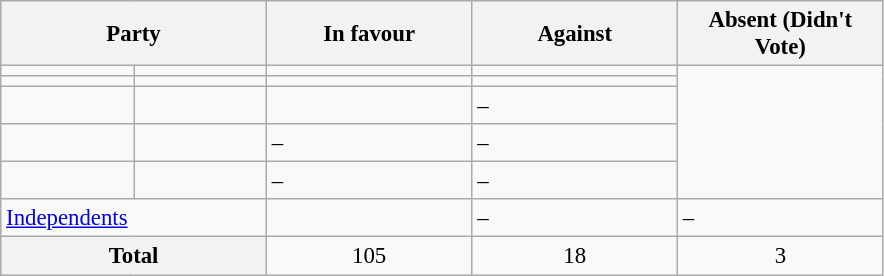<table class="wikitable" style="font-size:95%;">
<tr>
<th style="width:170px;" colspan="2">Party</th>
<th style="width:130px;">In favour</th>
<th style="width:130px;">Against</th>
<th style="width:130px;">Absent (Didn't Vote)</th>
</tr>
<tr>
<td></td>
<td></td>
<td></td>
<td></td>
</tr>
<tr>
<td></td>
<td></td>
<td></td>
<td></td>
</tr>
<tr>
<td></td>
<td></td>
<td></td>
<td>–</td>
</tr>
<tr>
<td></td>
<td></td>
<td>–</td>
<td>–</td>
</tr>
<tr>
<td></td>
<td></td>
<td>–</td>
<td>–</td>
</tr>
<tr>
<td colspan="2"><a href='#'>Independents</a></td>
<td></td>
<td>–</td>
<td>–</td>
</tr>
<tr style="text-align:center;">
<th colspan="2">Total</th>
<td>105</td>
<td>18</td>
<td>3</td>
</tr>
</table>
